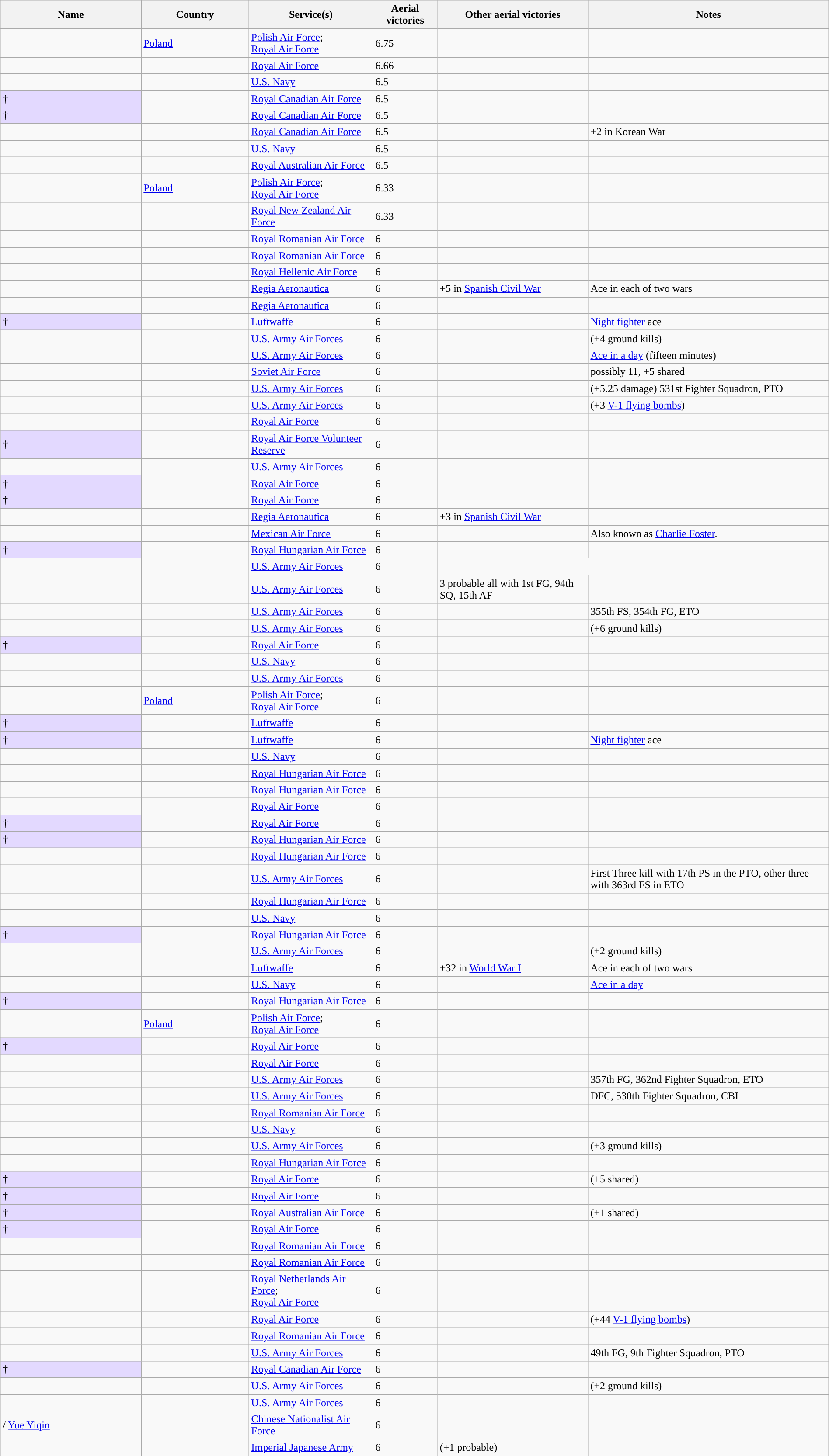<table class="wikitable sortable sticky-header" style="width: 100%;">
<tr>
<th scope="col" style="width:17%;">Name</th>
<th scope="col" style="width:13%;">Country</th>
<th scope="col" class="unsortable">Service(s)</th>
<th scope="col">Aerial victories</th>
<th scope="col" class="unsortable">Other aerial victories</th>
<th scope="col" class="unsortable">Notes</th>
</tr>
<tr>
<td></td>
<td> <a href='#'>Poland</a></td>
<td><a href='#'>Polish Air Force</a>;<br><a href='#'>Royal Air Force</a></td>
<td>6.75</td>
<td></td>
<td></td>
</tr>
<tr>
<td></td>
<td></td>
<td><a href='#'>Royal Air Force</a></td>
<td>6.66</td>
<td></td>
<td></td>
</tr>
<tr>
<td></td>
<td></td>
<td><a href='#'>U.S. Navy</a></td>
<td>6.5</td>
<td></td>
<td></td>
</tr>
<tr>
<td style="background:#e3d9ff;"> †</td>
<td></td>
<td><a href='#'>Royal Canadian Air Force</a></td>
<td>6.5</td>
<td></td>
<td></td>
</tr>
<tr>
<td style="background:#e3d9ff;"> †</td>
<td></td>
<td><a href='#'>Royal Canadian Air Force</a></td>
<td>6.5</td>
<td></td>
<td></td>
</tr>
<tr>
<td></td>
<td></td>
<td><a href='#'>Royal Canadian Air Force</a></td>
<td>6.5</td>
<td></td>
<td>+2 in Korean War</td>
</tr>
<tr>
<td></td>
<td></td>
<td><a href='#'>U.S. Navy</a></td>
<td>6.5</td>
<td></td>
<td></td>
</tr>
<tr>
<td></td>
<td></td>
<td><a href='#'>Royal Australian Air Force</a></td>
<td>6.5</td>
<td></td>
<td></td>
</tr>
<tr>
<td></td>
<td> <a href='#'>Poland</a></td>
<td><a href='#'>Polish Air Force</a>;<br><a href='#'>Royal Air Force</a></td>
<td>6.33</td>
<td></td>
<td></td>
</tr>
<tr>
<td></td>
<td></td>
<td><a href='#'>Royal New Zealand Air Force</a></td>
<td>6.33</td>
<td></td>
<td></td>
</tr>
<tr>
<td></td>
<td></td>
<td><a href='#'>Royal Romanian Air Force</a></td>
<td>6</td>
<td></td>
<td></td>
</tr>
<tr>
<td></td>
<td></td>
<td><a href='#'>Royal Romanian Air Force</a></td>
<td>6</td>
<td></td>
<td></td>
</tr>
<tr>
<td></td>
<td></td>
<td><a href='#'>Royal Hellenic Air Force</a></td>
<td>6</td>
<td></td>
<td></td>
</tr>
<tr>
<td></td>
<td></td>
<td><a href='#'>Regia Aeronautica</a></td>
<td>6</td>
<td>+5 in <a href='#'>Spanish Civil War</a></td>
<td>Ace in each of two wars</td>
</tr>
<tr>
<td></td>
<td></td>
<td><a href='#'>Regia Aeronautica</a></td>
<td>6</td>
<td></td>
<td></td>
</tr>
<tr>
<td style="background:#e3d9ff;"> †</td>
<td></td>
<td><a href='#'>Luftwaffe</a></td>
<td>6</td>
<td></td>
<td><a href='#'>Night fighter</a> ace</td>
</tr>
<tr>
<td></td>
<td></td>
<td><a href='#'>U.S. Army Air Forces</a></td>
<td>6</td>
<td></td>
<td>(+4 ground kills)</td>
</tr>
<tr>
<td></td>
<td></td>
<td><a href='#'>U.S. Army Air Forces</a></td>
<td>6</td>
<td></td>
<td><a href='#'>Ace in a day</a> (fifteen minutes)</td>
</tr>
<tr>
<td></td>
<td></td>
<td><a href='#'>Soviet Air Force</a></td>
<td>6</td>
<td></td>
<td>possibly 11, +5 shared</td>
</tr>
<tr>
<td></td>
<td></td>
<td><a href='#'>U.S. Army Air Forces</a></td>
<td>6</td>
<td></td>
<td>(+5.25 damage) 531st Fighter Squadron, PTO</td>
</tr>
<tr>
<td></td>
<td></td>
<td><a href='#'>U.S. Army Air Forces</a></td>
<td>6</td>
<td></td>
<td>(+3 <a href='#'>V-1 flying bombs</a>)</td>
</tr>
<tr>
<td></td>
<td></td>
<td><a href='#'>Royal Air Force</a></td>
<td>6</td>
<td></td>
<td></td>
</tr>
<tr>
<td style="background:#e3d9ff;"> †</td>
<td></td>
<td><a href='#'>Royal Air Force Volunteer Reserve</a></td>
<td>6</td>
<td></td>
<td></td>
</tr>
<tr>
<td></td>
<td></td>
<td><a href='#'>U.S. Army Air Forces</a></td>
<td>6</td>
<td></td>
<td></td>
</tr>
<tr>
<td style="background:#e3d9ff;"> †</td>
<td></td>
<td><a href='#'>Royal Air Force</a></td>
<td>6</td>
<td></td>
<td></td>
</tr>
<tr>
<td style="background:#e3d9ff;"> †</td>
<td></td>
<td><a href='#'>Royal Air Force</a></td>
<td>6</td>
<td></td>
<td></td>
</tr>
<tr>
<td></td>
<td></td>
<td><a href='#'>Regia Aeronautica</a></td>
<td>6</td>
<td>+3 in <a href='#'>Spanish Civil War</a></td>
<td></td>
</tr>
<tr>
<td></td>
<td></td>
<td><a href='#'>Mexican Air Force</a></td>
<td>6</td>
<td></td>
<td>Also known as <a href='#'>Charlie Foster</a>.</td>
</tr>
<tr>
<td style="background:#e3d9ff;"> †</td>
<td></td>
<td><a href='#'>Royal Hungarian Air Force</a></td>
<td>6</td>
<td></td>
<td></td>
</tr>
<tr>
<td></td>
<td></td>
<td><a href='#'>U.S. Army Air Forces</a></td>
<td>6</td>
</tr>
<tr>
<td></td>
<td></td>
<td><a href='#'>U.S. Army Air Forces</a></td>
<td>6</td>
<td>3 probable all with 1st FG, 94th SQ, 15th AF</td>
</tr>
<tr>
<td></td>
<td></td>
<td><a href='#'>U.S. Army Air Forces</a></td>
<td>6</td>
<td></td>
<td>355th FS, 354th FG, ETO</td>
</tr>
<tr>
<td></td>
<td></td>
<td><a href='#'>U.S. Army Air Forces</a></td>
<td>6</td>
<td></td>
<td>(+6 ground kills)</td>
</tr>
<tr>
<td style="background:#e3d9ff;"> †</td>
<td></td>
<td><a href='#'>Royal Air Force</a></td>
<td>6</td>
<td></td>
<td></td>
</tr>
<tr>
<td></td>
<td></td>
<td><a href='#'>U.S. Navy</a></td>
<td>6</td>
<td></td>
<td></td>
</tr>
<tr>
<td></td>
<td></td>
<td><a href='#'>U.S. Army Air Forces</a></td>
<td>6</td>
<td></td>
<td></td>
</tr>
<tr>
<td></td>
<td> <a href='#'>Poland</a></td>
<td><a href='#'>Polish Air Force</a>;<br><a href='#'>Royal Air Force</a></td>
<td>6</td>
<td></td>
<td></td>
</tr>
<tr>
<td style="background:#e3d9ff;"> †</td>
<td></td>
<td><a href='#'>Luftwaffe</a></td>
<td>6</td>
<td></td>
<td></td>
</tr>
<tr>
<td style="background:#e3d9ff;"> †</td>
<td></td>
<td><a href='#'>Luftwaffe</a></td>
<td>6</td>
<td></td>
<td><a href='#'>Night fighter</a> ace</td>
</tr>
<tr>
<td></td>
<td></td>
<td><a href='#'>U.S. Navy</a></td>
<td>6</td>
<td></td>
<td></td>
</tr>
<tr>
<td></td>
<td></td>
<td><a href='#'>Royal Hungarian Air Force</a></td>
<td>6</td>
<td></td>
<td></td>
</tr>
<tr>
<td></td>
<td></td>
<td><a href='#'>Royal Hungarian Air Force</a></td>
<td>6</td>
<td></td>
<td></td>
</tr>
<tr>
<td></td>
<td></td>
<td><a href='#'>Royal Air Force</a></td>
<td>6</td>
<td></td>
<td></td>
</tr>
<tr>
<td style="background:#e3d9ff;"> †</td>
<td></td>
<td><a href='#'>Royal Air Force</a></td>
<td>6</td>
<td></td>
<td></td>
</tr>
<tr>
<td style="background:#e3d9ff;"> †</td>
<td></td>
<td><a href='#'>Royal Hungarian Air Force</a></td>
<td>6</td>
<td></td>
<td></td>
</tr>
<tr>
<td></td>
<td></td>
<td><a href='#'>Royal Hungarian Air Force</a></td>
<td>6</td>
<td></td>
<td></td>
</tr>
<tr>
<td></td>
<td></td>
<td><a href='#'>U.S. Army Air Forces</a></td>
<td>6</td>
<td></td>
<td>First Three kill with 17th PS in the PTO, other three with 363rd FS in ETO</td>
</tr>
<tr>
<td></td>
<td></td>
<td><a href='#'>Royal Hungarian Air Force</a></td>
<td>6</td>
<td></td>
<td></td>
</tr>
<tr>
<td></td>
<td></td>
<td><a href='#'>U.S. Navy</a></td>
<td>6</td>
<td></td>
<td></td>
</tr>
<tr>
<td style="background:#e3d9ff;"> †</td>
<td></td>
<td><a href='#'>Royal Hungarian Air Force</a></td>
<td>6</td>
<td></td>
<td></td>
</tr>
<tr>
<td></td>
<td></td>
<td><a href='#'>U.S. Army Air Forces</a></td>
<td>6</td>
<td></td>
<td>(+2 ground kills)</td>
</tr>
<tr>
<td></td>
<td></td>
<td><a href='#'>Luftwaffe</a></td>
<td>6</td>
<td>+32 in <a href='#'>World War I</a></td>
<td>Ace in each of two wars</td>
</tr>
<tr>
<td></td>
<td></td>
<td><a href='#'>U.S. Navy</a></td>
<td>6</td>
<td></td>
<td><a href='#'>Ace in a day</a></td>
</tr>
<tr>
<td style="background:#e3d9ff;"> †</td>
<td></td>
<td><a href='#'>Royal Hungarian Air Force</a></td>
<td>6</td>
<td></td>
<td></td>
</tr>
<tr>
<td></td>
<td> <a href='#'>Poland</a></td>
<td><a href='#'>Polish Air Force</a>;<br><a href='#'>Royal Air Force</a></td>
<td>6</td>
<td></td>
<td></td>
</tr>
<tr>
<td style="background:#e3d9ff;"> †</td>
<td></td>
<td><a href='#'>Royal Air Force</a></td>
<td>6</td>
<td></td>
<td></td>
</tr>
<tr>
<td></td>
<td></td>
<td><a href='#'>Royal Air Force</a></td>
<td>6</td>
<td></td>
<td></td>
</tr>
<tr>
<td></td>
<td></td>
<td><a href='#'>U.S. Army Air Forces</a></td>
<td>6</td>
<td></td>
<td>357th FG, 362nd Fighter Squadron, ETO</td>
</tr>
<tr>
<td></td>
<td></td>
<td><a href='#'>U.S. Army Air Forces</a></td>
<td>6</td>
<td></td>
<td>DFC, 530th Fighter Squadron, CBI</td>
</tr>
<tr>
<td></td>
<td></td>
<td><a href='#'>Royal Romanian Air Force</a></td>
<td>6</td>
<td></td>
<td></td>
</tr>
<tr>
<td></td>
<td></td>
<td><a href='#'>U.S. Navy</a></td>
<td>6</td>
<td></td>
<td></td>
</tr>
<tr>
<td></td>
<td></td>
<td><a href='#'>U.S. Army Air Forces</a></td>
<td>6</td>
<td></td>
<td>(+3 ground kills)</td>
</tr>
<tr>
<td></td>
<td></td>
<td><a href='#'>Royal Hungarian Air Force</a></td>
<td>6</td>
<td></td>
<td></td>
</tr>
<tr>
<td style="background:#e3d9ff;"> †</td>
<td></td>
<td><a href='#'>Royal Air Force</a></td>
<td>6</td>
<td></td>
<td>(+5 shared)</td>
</tr>
<tr>
<td style="background:#e3d9ff;"> †</td>
<td></td>
<td><a href='#'>Royal Air Force</a></td>
<td>6</td>
<td></td>
<td></td>
</tr>
<tr>
<td style="background:#e3d9ff;"> †</td>
<td></td>
<td><a href='#'>Royal Australian Air Force</a></td>
<td>6</td>
<td></td>
<td>(+1 shared)</td>
</tr>
<tr>
<td style="background:#e3d9ff;"> †</td>
<td></td>
<td><a href='#'>Royal Air Force</a></td>
<td>6</td>
<td></td>
<td></td>
</tr>
<tr>
<td></td>
<td></td>
<td><a href='#'>Royal Romanian Air Force</a></td>
<td>6</td>
<td></td>
<td></td>
</tr>
<tr>
<td></td>
<td></td>
<td><a href='#'>Royal Romanian Air Force</a></td>
<td>6</td>
<td></td>
<td></td>
</tr>
<tr>
<td></td>
<td></td>
<td><a href='#'>Royal Netherlands Air Force</a>;<br><a href='#'>Royal Air Force</a></td>
<td>6</td>
<td></td>
<td></td>
</tr>
<tr>
<td></td>
<td></td>
<td><a href='#'>Royal Air Force</a></td>
<td>6</td>
<td></td>
<td>(+44 <a href='#'>V-1 flying bombs</a>)</td>
</tr>
<tr>
<td></td>
<td></td>
<td><a href='#'>Royal Romanian Air Force</a></td>
<td>6</td>
<td></td>
<td></td>
</tr>
<tr>
<td></td>
<td></td>
<td><a href='#'>U.S. Army Air Forces</a></td>
<td>6</td>
<td></td>
<td>49th FG, 9th Fighter Squadron, PTO</td>
</tr>
<tr>
<td style="background:#e3d9ff;"> †</td>
<td></td>
<td><a href='#'>Royal Canadian Air Force</a></td>
<td>6</td>
<td></td>
<td></td>
</tr>
<tr>
<td></td>
<td></td>
<td><a href='#'>U.S. Army Air Forces</a></td>
<td>6</td>
<td></td>
<td>(+2 ground kills)</td>
</tr>
<tr>
<td></td>
<td></td>
<td><a href='#'>U.S. Army Air Forces</a></td>
<td>6</td>
<td></td>
<td></td>
</tr>
<tr>
<td> / <a href='#'>Yue Yiqin</a></td>
<td></td>
<td><a href='#'>Chinese Nationalist Air Force</a></td>
<td>6</td>
<td></td>
<td></td>
</tr>
<tr>
<td></td>
<td></td>
<td><a href='#'>Imperial Japanese Army</a></td>
<td>6</td>
<td>(+1 probable)</td>
<td></td>
</tr>
</table>
